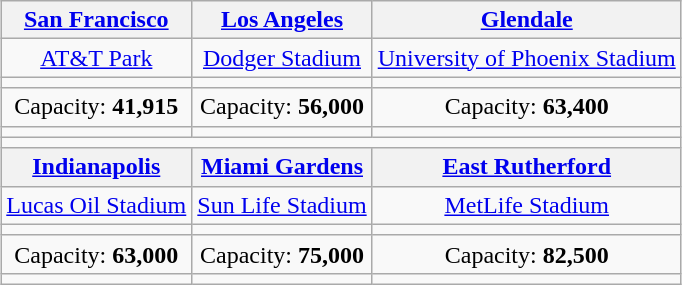<table class="wikitable" style="margin:0.5em auto; text-align:center">
<tr>
<th><a href='#'>San Francisco</a></th>
<th><a href='#'>Los Angeles</a></th>
<th><a href='#'>Glendale</a></th>
</tr>
<tr>
<td align="center"><a href='#'>AT&T Park</a></td>
<td align="center"><a href='#'>Dodger Stadium</a></td>
<td align="center"><a href='#'>University of Phoenix Stadium</a></td>
</tr>
<tr>
<td><small></small></td>
<td><small></small></td>
<td><small></small></td>
</tr>
<tr>
<td>Capacity: <strong>41,915</strong></td>
<td>Capacity: <strong>56,000</strong></td>
<td>Capacity: <strong>63,400</strong></td>
</tr>
<tr>
<td></td>
<td></td>
<td></td>
</tr>
<tr>
<td colspan="3"></td>
</tr>
<tr>
<th><a href='#'>Indianapolis</a></th>
<th><a href='#'>Miami Gardens</a></th>
<th><a href='#'>East Rutherford</a></th>
</tr>
<tr>
<td><a href='#'>Lucas Oil Stadium</a></td>
<td><a href='#'>Sun Life Stadium</a></td>
<td><a href='#'>MetLife Stadium</a></td>
</tr>
<tr>
<td><small></small></td>
<td><small></small></td>
<td><small></small></td>
</tr>
<tr>
<td>Capacity: <strong>63,000</strong></td>
<td>Capacity: <strong>75,000</strong></td>
<td>Capacity: <strong>82,500</strong></td>
</tr>
<tr>
<td></td>
<td></td>
<td></td>
</tr>
</table>
